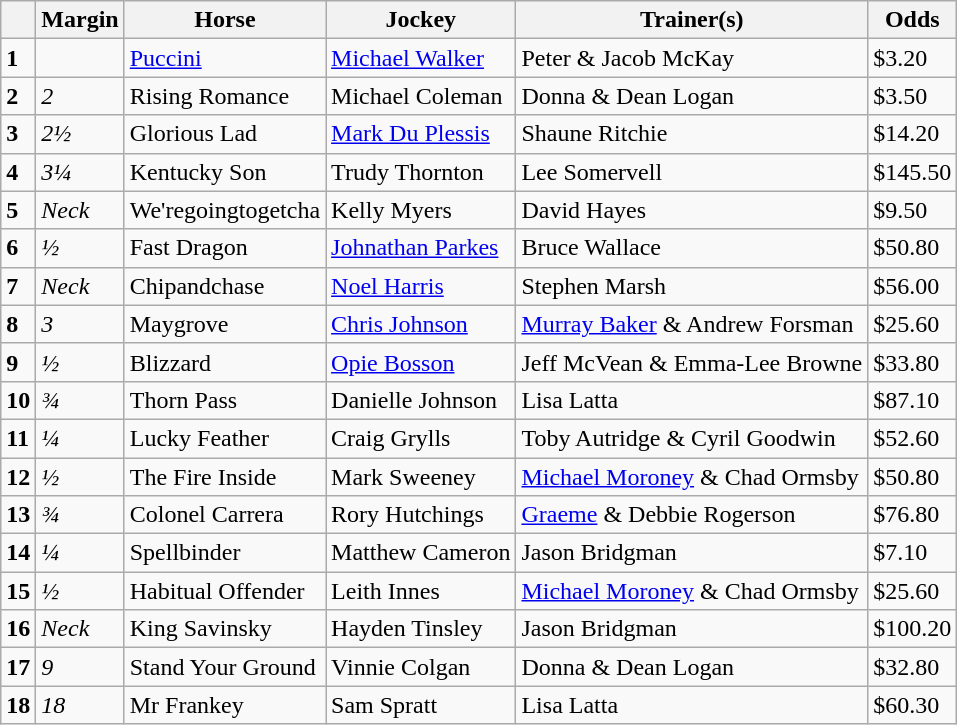<table class="wikitable sortable">
<tr>
<th></th>
<th>Margin</th>
<th>Horse</th>
<th>Jockey</th>
<th>Trainer(s)</th>
<th>Odds</th>
</tr>
<tr>
<td><strong>1</strong></td>
<td></td>
<td><a href='#'>Puccini</a></td>
<td><a href='#'>Michael Walker</a></td>
<td>Peter & Jacob McKay</td>
<td>$3.20</td>
</tr>
<tr>
<td><strong>2</strong></td>
<td><em>2</em></td>
<td>Rising Romance</td>
<td>Michael Coleman</td>
<td>Donna & Dean Logan</td>
<td>$3.50</td>
</tr>
<tr>
<td><strong>3</strong></td>
<td><em>2½</em></td>
<td>Glorious Lad</td>
<td><a href='#'>Mark Du Plessis</a></td>
<td>Shaune Ritchie</td>
<td>$14.20</td>
</tr>
<tr>
<td><strong>4</strong></td>
<td><em>3¼</em></td>
<td>Kentucky Son</td>
<td>Trudy Thornton</td>
<td>Lee Somervell</td>
<td>$145.50</td>
</tr>
<tr>
<td><strong>5</strong></td>
<td><em>Neck</em></td>
<td>We'regoingtogetcha</td>
<td>Kelly Myers</td>
<td>David Hayes</td>
<td>$9.50</td>
</tr>
<tr>
<td><strong>6</strong></td>
<td><em>½</em></td>
<td>Fast Dragon</td>
<td><a href='#'>Johnathan Parkes</a></td>
<td>Bruce Wallace</td>
<td>$50.80</td>
</tr>
<tr>
<td><strong>7</strong></td>
<td><em>Neck</em></td>
<td>Chipandchase</td>
<td><a href='#'>Noel Harris</a></td>
<td>Stephen Marsh</td>
<td>$56.00</td>
</tr>
<tr>
<td><strong>8</strong></td>
<td><em>3</em></td>
<td>Maygrove</td>
<td><a href='#'>Chris Johnson</a></td>
<td><a href='#'>Murray Baker</a> & Andrew Forsman</td>
<td>$25.60</td>
</tr>
<tr>
<td><strong>9</strong></td>
<td><em>½</em></td>
<td>Blizzard</td>
<td><a href='#'>Opie Bosson</a></td>
<td>Jeff McVean & Emma-Lee Browne</td>
<td>$33.80</td>
</tr>
<tr>
<td><strong>10</strong></td>
<td><em>¾</em></td>
<td>Thorn Pass</td>
<td>Danielle Johnson</td>
<td>Lisa Latta</td>
<td>$87.10</td>
</tr>
<tr>
<td><strong>11</strong></td>
<td><em>¼</em></td>
<td>Lucky Feather</td>
<td>Craig Grylls</td>
<td>Toby Autridge & Cyril Goodwin</td>
<td>$52.60</td>
</tr>
<tr>
<td><strong>12</strong></td>
<td><em>½</em></td>
<td>The Fire Inside</td>
<td>Mark Sweeney</td>
<td><a href='#'>Michael Moroney</a> & Chad Ormsby</td>
<td>$50.80</td>
</tr>
<tr>
<td><strong>13</strong></td>
<td><em>¾</em></td>
<td>Colonel Carrera</td>
<td>Rory Hutchings</td>
<td><a href='#'>Graeme</a> & Debbie Rogerson</td>
<td>$76.80</td>
</tr>
<tr>
<td><strong>14</strong></td>
<td><em>¼</em></td>
<td>Spellbinder</td>
<td>Matthew Cameron</td>
<td>Jason Bridgman</td>
<td>$7.10</td>
</tr>
<tr>
<td><strong>15</strong></td>
<td><em>½</em></td>
<td>Habitual Offender</td>
<td>Leith Innes</td>
<td><a href='#'>Michael Moroney</a> & Chad Ormsby</td>
<td>$25.60</td>
</tr>
<tr>
<td><strong>16</strong></td>
<td><em>Neck</em></td>
<td>King Savinsky</td>
<td>Hayden Tinsley</td>
<td>Jason Bridgman</td>
<td>$100.20</td>
</tr>
<tr>
<td><strong>17</strong></td>
<td><em>9</em></td>
<td>Stand Your Ground</td>
<td>Vinnie Colgan</td>
<td>Donna & Dean Logan</td>
<td>$32.80</td>
</tr>
<tr>
<td><strong>18</strong></td>
<td><em>18</em></td>
<td>Mr Frankey</td>
<td>Sam Spratt</td>
<td>Lisa Latta</td>
<td>$60.30</td>
</tr>
</table>
